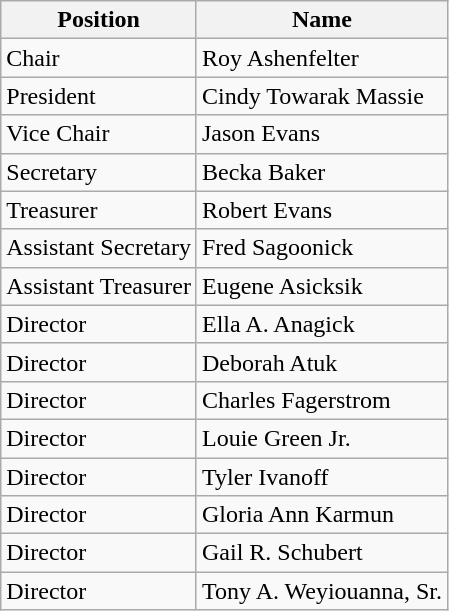<table class="wikitable">
<tr>
<th>Position</th>
<th>Name</th>
</tr>
<tr>
<td>Chair</td>
<td>Roy Ashenfelter</td>
</tr>
<tr>
<td>President</td>
<td>Cindy Towarak Massie</td>
</tr>
<tr>
<td>Vice Chair</td>
<td>Jason Evans</td>
</tr>
<tr>
<td>Secretary</td>
<td>Becka Baker</td>
</tr>
<tr>
<td>Treasurer</td>
<td>Robert Evans</td>
</tr>
<tr>
<td>Assistant Secretary</td>
<td>Fred Sagoonick</td>
</tr>
<tr>
<td>Assistant Treasurer</td>
<td>Eugene Asicksik</td>
</tr>
<tr>
<td>Director</td>
<td>Ella A. Anagick</td>
</tr>
<tr>
<td>Director</td>
<td>Deborah Atuk</td>
</tr>
<tr>
<td>Director</td>
<td>Charles Fagerstrom</td>
</tr>
<tr>
<td>Director</td>
<td>Louie Green Jr.</td>
</tr>
<tr>
<td>Director</td>
<td>Tyler Ivanoff</td>
</tr>
<tr>
<td>Director</td>
<td>Gloria Ann Karmun</td>
</tr>
<tr>
<td>Director</td>
<td>Gail R. Schubert</td>
</tr>
<tr>
<td>Director</td>
<td>Tony A. Weyiouanna, Sr.</td>
</tr>
</table>
